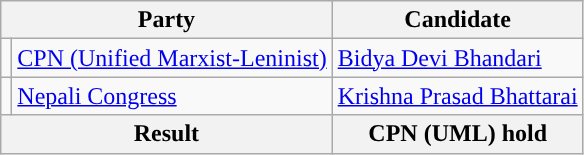<table class="wikitable">
<tr>
<th colspan="2">Party</th>
<th>Candidate</th>
</tr>
<tr>
<td style="background-color:"></td>
<td><a href='#'>CPN (Unified Marxist-Leninist)</a></td>
<td><a href='#'>Bidya Devi Bhandari</a></td>
</tr>
<tr>
<td style="background-color:"></td>
<td><a href='#'>Nepali Congress</a></td>
<td><a href='#'>Krishna Prasad Bhattarai</a></td>
</tr>
<tr>
<th colspan="2">Result</th>
<th>CPN (UML) hold</th>
</tr>
</table>
